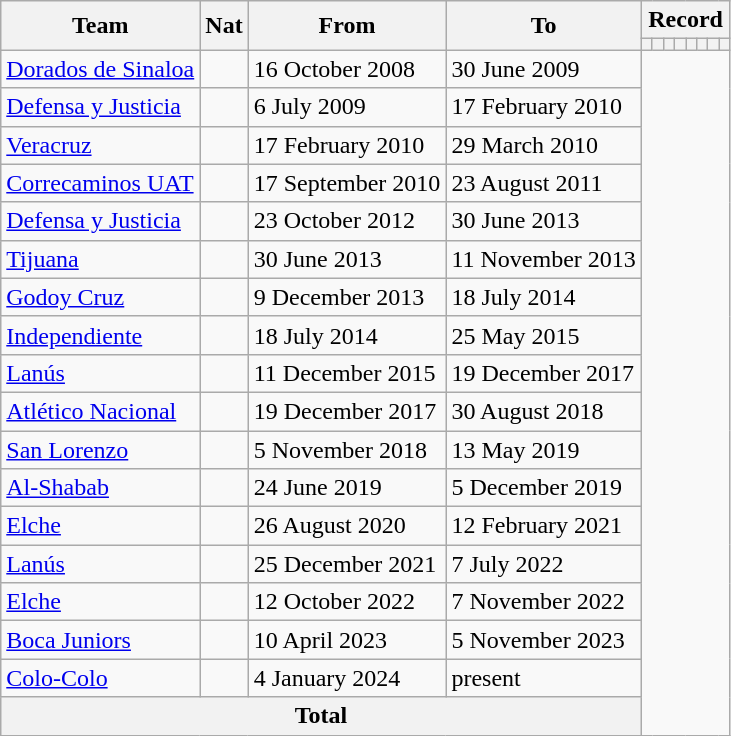<table class="wikitable" style="text-align: center">
<tr>
<th rowspan=2>Team</th>
<th rowspan=2>Nat</th>
<th rowspan=2>From</th>
<th rowspan=2>To</th>
<th colspan=8>Record</th>
</tr>
<tr>
<th></th>
<th></th>
<th></th>
<th></th>
<th></th>
<th></th>
<th></th>
<th></th>
</tr>
<tr>
<td align="left"><a href='#'>Dorados de Sinaloa</a></td>
<td></td>
<td align="left">16 October 2008</td>
<td align="left">30 June 2009<br></td>
</tr>
<tr>
<td align="left"><a href='#'>Defensa y Justicia</a></td>
<td></td>
<td align="left">6 July 2009</td>
<td align="left">17 February 2010<br></td>
</tr>
<tr>
<td align="left"><a href='#'>Veracruz</a></td>
<td></td>
<td align="left">17 February 2010</td>
<td align="left">29 March 2010<br></td>
</tr>
<tr>
<td align="left"><a href='#'>Correcaminos UAT</a></td>
<td></td>
<td align="left">17 September 2010</td>
<td align="left">23 August 2011<br></td>
</tr>
<tr>
<td align="left"><a href='#'>Defensa y Justicia</a></td>
<td></td>
<td align="left">23 October 2012</td>
<td align="left">30 June 2013<br></td>
</tr>
<tr>
<td align="left"><a href='#'>Tijuana</a></td>
<td></td>
<td align="left">30 June 2013</td>
<td align="left">11 November 2013<br></td>
</tr>
<tr>
<td align="left"><a href='#'>Godoy Cruz</a></td>
<td></td>
<td align="left">9 December 2013</td>
<td align="left">18 July 2014<br></td>
</tr>
<tr>
<td align="left"><a href='#'>Independiente</a></td>
<td></td>
<td align="left">18 July 2014</td>
<td align="left">25 May 2015<br></td>
</tr>
<tr>
<td align="left"><a href='#'>Lanús</a></td>
<td></td>
<td align="left">11 December 2015</td>
<td align="left">19 December 2017<br></td>
</tr>
<tr>
<td align="left"><a href='#'>Atlético Nacional</a></td>
<td></td>
<td align="left">19 December 2017</td>
<td align="left">30 August 2018<br></td>
</tr>
<tr>
<td align="left"><a href='#'>San Lorenzo</a></td>
<td></td>
<td align="left">5 November 2018</td>
<td align="left">13 May 2019<br></td>
</tr>
<tr>
<td align="left"><a href='#'>Al-Shabab</a></td>
<td></td>
<td align="left">24 June 2019</td>
<td align="left">5 December 2019<br></td>
</tr>
<tr>
<td align="left"><a href='#'>Elche</a></td>
<td></td>
<td align="left">26 August 2020</td>
<td align="left">12 February 2021<br></td>
</tr>
<tr>
<td align="left"><a href='#'>Lanús</a></td>
<td></td>
<td align="left">25 December 2021</td>
<td align="left">7 July 2022<br></td>
</tr>
<tr>
<td align="left"><a href='#'>Elche</a></td>
<td></td>
<td align="left">12 October 2022</td>
<td align="left">7 November 2022<br></td>
</tr>
<tr>
<td align="left"><a href='#'>Boca Juniors</a></td>
<td></td>
<td align="left">10 April 2023</td>
<td align="left">5 November 2023<br></td>
</tr>
<tr>
<td align="left"><a href='#'>Colo-Colo</a></td>
<td></td>
<td align="left">4 January 2024</td>
<td align="left">present<br></td>
</tr>
<tr>
<th colspan=4>Total<br></th>
</tr>
</table>
